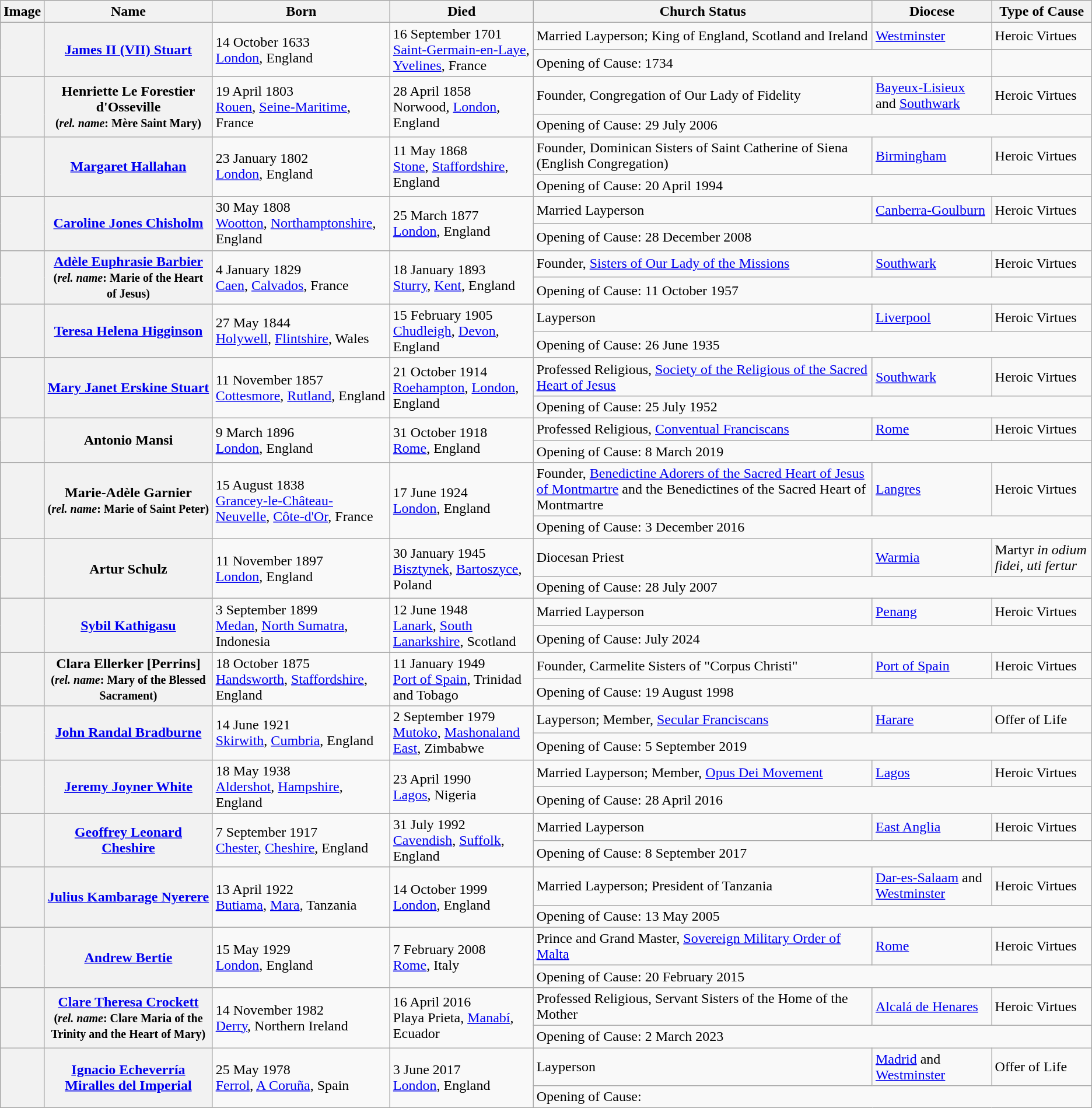<table class="wikitable">
<tr>
<th class="unportable">Image</th>
<th>Name</th>
<th>Born</th>
<th>Died</th>
<th>Church Status</th>
<th>Diocese</th>
<th>Type of Cause</th>
</tr>
<tr>
<th scope="row" rowspan="2"></th>
<th rowspan="2"><a href='#'>James II (VII) Stuart</a></th>
<td rowspan="2">14 October 1633 <br><a href='#'>London</a>, England</td>
<td rowspan="2">16 September 1701 <br><a href='#'>Saint-Germain-en-Laye</a>, <a href='#'>Yvelines</a>, France</td>
<td>Married Layperson; King of England, Scotland and Ireland</td>
<td><a href='#'>Westminster</a></td>
<td>Heroic Virtues</td>
</tr>
<tr>
<td colspan="2">Opening of Cause: 1734</td>
</tr>
<tr>
<th scope="row" rowspan="2"></th>
<th rowspan="2">Henriette Le Forestier d'Osseville <br><small>(<em>rel. name</em>: Mère Saint Mary)</small></th>
<td rowspan="2">19 April 1803 <br><a href='#'>Rouen</a>, <a href='#'>Seine-Maritime</a>, France</td>
<td rowspan="2">28 April 1858 <br>Norwood, <a href='#'>London</a>, England</td>
<td>Founder, Congregation of Our Lady of Fidelity</td>
<td><a href='#'>Bayeux-Lisieux</a> and <a href='#'>Southwark</a></td>
<td>Heroic Virtues</td>
</tr>
<tr>
<td colspan="3">Opening of Cause: 29 July 2006</td>
</tr>
<tr>
<th scope="row" rowspan="2"></th>
<th rowspan="2"><a href='#'>Margaret Hallahan</a></th>
<td rowspan="2">23 January 1802 <br><a href='#'>London</a>, England</td>
<td rowspan="2">11 May 1868 <br><a href='#'>Stone</a>, <a href='#'>Staffordshire</a>, England</td>
<td>Founder, Dominican Sisters of Saint Catherine of Siena (English Congregation)</td>
<td><a href='#'>Birmingham</a></td>
<td>Heroic Virtues</td>
</tr>
<tr>
<td colspan="3">Opening of Cause: 20 April 1994</td>
</tr>
<tr>
<th scope="row" rowspan="2"></th>
<th rowspan="2"><a href='#'>Caroline Jones Chisholm</a></th>
<td rowspan="2">30 May 1808 <br><a href='#'>Wootton</a>, <a href='#'>Northamptonshire</a>, England</td>
<td rowspan="2">25 March 1877 <br><a href='#'>London</a>, England</td>
<td>Married Layperson</td>
<td><a href='#'>Canberra-Goulburn</a></td>
<td>Heroic Virtues</td>
</tr>
<tr>
<td colspan="3">Opening of Cause: 28 December 2008</td>
</tr>
<tr>
<th scope="row" rowspan="2"></th>
<th rowspan="2"><a href='#'>Adèle Euphrasie Barbier</a><br><small>(<em>rel. name</em>: Marie of the Heart of Jesus)</small></th>
<td rowspan="2">4 January 1829 <br><a href='#'>Caen</a>, <a href='#'>Calvados</a>, France</td>
<td rowspan="2">18 January 1893 <br><a href='#'>Sturry</a>, <a href='#'>Kent</a>, England</td>
<td>Founder, <a href='#'>Sisters of Our Lady of the Missions</a></td>
<td><a href='#'>Southwark</a></td>
<td>Heroic Virtues</td>
</tr>
<tr>
<td colspan="3">Opening of Cause: 11 October 1957</td>
</tr>
<tr>
<th scope="row" rowspan="2"></th>
<th rowspan="2"><a href='#'>Teresa Helena Higginson</a></th>
<td rowspan="2">27 May 1844 <br><a href='#'>Holywell</a>, <a href='#'>Flintshire</a>, Wales</td>
<td rowspan="2">15 February 1905 <br><a href='#'>Chudleigh</a>, <a href='#'>Devon</a>, England</td>
<td>Layperson</td>
<td><a href='#'>Liverpool</a></td>
<td>Heroic Virtues</td>
</tr>
<tr>
<td colspan="3">Opening of Cause: 26 June 1935</td>
</tr>
<tr>
<th scope="row" rowspan="2"></th>
<th rowspan="2"><a href='#'>Mary Janet Erskine Stuart</a></th>
<td rowspan="2">11 November 1857 <br><a href='#'>Cottesmore</a>, <a href='#'>Rutland</a>, England</td>
<td rowspan="2">21 October 1914 <br><a href='#'>Roehampton</a>, <a href='#'>London</a>, England</td>
<td>Professed Religious, <a href='#'>Society of the Religious of the Sacred Heart of Jesus</a></td>
<td><a href='#'>Southwark</a></td>
<td>Heroic Virtues</td>
</tr>
<tr>
<td colspan="3">Opening of Cause: 25 July 1952</td>
</tr>
<tr>
<th scope="row" rowspan="2"></th>
<th rowspan="2">Antonio Mansi</th>
<td rowspan="2">9 March 1896 <br><a href='#'>London</a>, England</td>
<td rowspan="2">31 October 1918 <br><a href='#'>Rome</a>, England</td>
<td>Professed Religious, <a href='#'>Conventual Franciscans</a></td>
<td><a href='#'>Rome</a></td>
<td>Heroic Virtues</td>
</tr>
<tr>
<td colspan="3">Opening of Cause: 8 March 2019</td>
</tr>
<tr>
<th scope="row" rowspan="2"></th>
<th rowspan="2">Marie-Adèle Garnier <br><small>(<em>rel. name</em>: Marie of Saint Peter)</small></th>
<td rowspan="2">15 August 1838 <br><a href='#'>Grancey-le-Château-Neuvelle</a>, <a href='#'>Côte-d'Or</a>, France</td>
<td rowspan="2">17 June 1924 <br><a href='#'>London</a>, England</td>
<td>Founder, <a href='#'>Benedictine Adorers of the Sacred Heart of Jesus of Montmartre</a> and the Benedictines of  the Sacred Heart of Montmartre</td>
<td><a href='#'>Langres</a></td>
<td>Heroic Virtues</td>
</tr>
<tr>
<td colspan="3">Opening of Cause: 3 December 2016</td>
</tr>
<tr>
<th scope="row" rowspan="2"></th>
<th rowspan="2">Artur Schulz</th>
<td rowspan="2">11 November 1897 <br><a href='#'>London</a>, England</td>
<td rowspan="2">30 January 1945 <br><a href='#'>Bisztynek</a>, <a href='#'>Bartoszyce</a>, Poland</td>
<td>Diocesan Priest</td>
<td><a href='#'>Warmia</a></td>
<td>Martyr <em>in odium fidei, uti fertur</em></td>
</tr>
<tr>
<td colspan="3">Opening of Cause: 28 July 2007</td>
</tr>
<tr>
<th scope="row" rowspan="2"></th>
<th rowspan="2"><a href='#'>Sybil Kathigasu</a></th>
<td rowspan="2">3 September 1899 <br><a href='#'>Medan</a>, <a href='#'>North Sumatra</a>, Indonesia</td>
<td rowspan="2">12 June 1948 <br><a href='#'>Lanark</a>, <a href='#'>South Lanarkshire</a>, Scotland</td>
<td>Married Layperson</td>
<td><a href='#'>Penang</a></td>
<td>Heroic Virtues</td>
</tr>
<tr>
<td colspan="3">Opening of Cause: July 2024</td>
</tr>
<tr>
<th scope="row" rowspan="2"></th>
<th rowspan="2">Clara Ellerker [Perrins] <br><small>(<em>rel. name</em>: Mary of the Blessed Sacrament)</small></th>
<td rowspan="2">18 October 1875 <br><a href='#'>Handsworth</a>, <a href='#'>Staffordshire</a>, England</td>
<td rowspan="2">11 January 1949 <br><a href='#'>Port of Spain</a>, Trinidad and Tobago</td>
<td>Founder, Carmelite Sisters of "Corpus Christi"</td>
<td><a href='#'>Port of Spain</a></td>
<td>Heroic Virtues</td>
</tr>
<tr>
<td colspan="3">Opening of Cause: 19 August 1998</td>
</tr>
<tr>
<th scope="row" rowspan="2"></th>
<th rowspan="2"><a href='#'>John Randal Bradburne</a></th>
<td rowspan="2">14 June 1921 <br><a href='#'>Skirwith</a>, <a href='#'>Cumbria</a>, England</td>
<td rowspan="2">2 September 1979 <br><a href='#'>Mutoko</a>, <a href='#'>Mashonaland East</a>, Zimbabwe</td>
<td>Layperson; Member, <a href='#'>Secular Franciscans</a></td>
<td><a href='#'>Harare</a></td>
<td>Offer of Life</td>
</tr>
<tr>
<td colspan="3">Opening of Cause: 5 September 2019</td>
</tr>
<tr>
<th scope="row" rowspan="2"></th>
<th rowspan="2"><a href='#'>Jeremy Joyner White</a></th>
<td rowspan="2">18 May 1938 <br><a href='#'>Aldershot</a>, <a href='#'>Hampshire</a>, England</td>
<td rowspan="2">23 April 1990 <br><a href='#'>Lagos</a>, Nigeria</td>
<td>Married Layperson; Member, <a href='#'>Opus Dei Movement</a></td>
<td><a href='#'>Lagos</a></td>
<td>Heroic Virtues</td>
</tr>
<tr>
<td colspan="3">Opening of Cause: 28 April 2016</td>
</tr>
<tr>
<th scope="row" rowspan="2"></th>
<th rowspan="2"><a href='#'>Geoffrey Leonard Cheshire</a></th>
<td rowspan="2">7 September 1917 <br><a href='#'>Chester</a>, <a href='#'>Cheshire</a>, England</td>
<td rowspan="2">31 July 1992 <br><a href='#'>Cavendish</a>, <a href='#'>Suffolk</a>, England</td>
<td>Married Layperson</td>
<td><a href='#'>East Anglia</a></td>
<td>Heroic Virtues</td>
</tr>
<tr>
<td colspan="3">Opening of Cause: 8 September 2017</td>
</tr>
<tr>
<th scope="row" rowspan="2"></th>
<th rowspan="2"><a href='#'>Julius Kambarage Nyerere</a></th>
<td rowspan="2">13 April 1922 <br><a href='#'>Butiama</a>, <a href='#'>Mara</a>, Tanzania</td>
<td rowspan="2">14 October 1999 <br><a href='#'>London</a>, England</td>
<td>Married Layperson; President of Tanzania</td>
<td><a href='#'>Dar-es-Salaam</a> and <a href='#'>Westminster</a></td>
<td>Heroic Virtues</td>
</tr>
<tr>
<td colspan="3">Opening of Cause: 13 May 2005</td>
</tr>
<tr>
<th scope="row" rowspan="2"></th>
<th rowspan="2"><a href='#'>Andrew Bertie</a></th>
<td rowspan="2">15 May 1929 <br><a href='#'>London</a>, England</td>
<td rowspan="2">7 February 2008 <br><a href='#'>Rome</a>, Italy</td>
<td>Prince and Grand Master, <a href='#'>Sovereign Military Order of Malta</a></td>
<td><a href='#'>Rome</a></td>
<td>Heroic Virtues</td>
</tr>
<tr>
<td colspan="3">Opening of Cause: 20 February 2015</td>
</tr>
<tr>
<th scope="row" rowspan="2"></th>
<th rowspan="2"><a href='#'>Clare Theresa Crockett</a> <br><small>(<em>rel. name</em>: Clare Maria of the Trinity and the Heart of Mary)</small></th>
<td rowspan="2">14 November 1982 <br><a href='#'>Derry</a>, Northern Ireland</td>
<td rowspan="2">16 April 2016 <br>Playa Prieta, <a href='#'>Manabí</a>, Ecuador</td>
<td>Professed Religious, Servant Sisters of the Home of the Mother</td>
<td><a href='#'>Alcalá de Henares</a></td>
<td>Heroic Virtues</td>
</tr>
<tr>
<td colspan="3">Opening of Cause: 2 March 2023</td>
</tr>
<tr>
<th scope="row" rowspan="2"></th>
<th rowspan="2"><a href='#'>Ignacio Echeverría Miralles del Imperial</a></th>
<td rowspan="2">25 May 1978 <br><a href='#'>Ferrol</a>, <a href='#'>A Coruña</a>, Spain</td>
<td rowspan="2">3 June 2017 <br><a href='#'>London</a>, England</td>
<td>Layperson</td>
<td><a href='#'>Madrid</a> and <a href='#'>Westminster</a></td>
<td>Offer of Life</td>
</tr>
<tr>
<td colspan="3">Opening of Cause:</td>
</tr>
</table>
